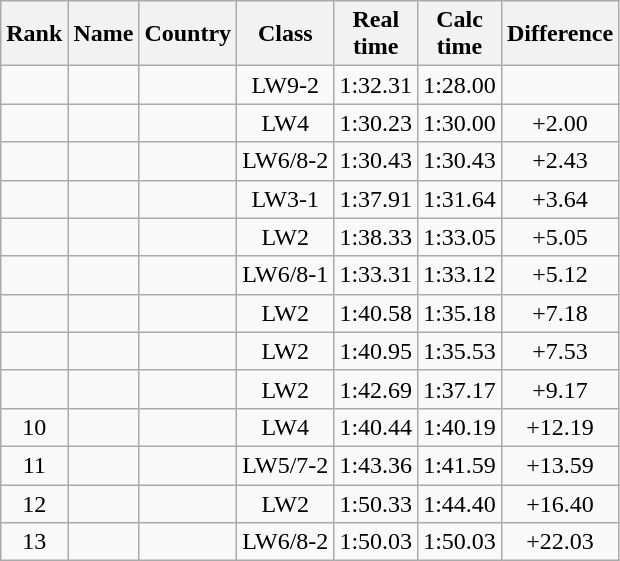<table class="wikitable sortable" style="text-align:center">
<tr>
<th>Rank</th>
<th>Name</th>
<th>Country</th>
<th>Class</th>
<th>Real<br>time</th>
<th>Calc<br>time</th>
<th Class="unsortable">Difference</th>
</tr>
<tr>
<td></td>
<td align=left></td>
<td align=left></td>
<td>LW9-2</td>
<td>1:32.31</td>
<td>1:28.00</td>
<td></td>
</tr>
<tr>
<td></td>
<td align=left></td>
<td align=left></td>
<td>LW4</td>
<td>1:30.23</td>
<td>1:30.00</td>
<td>+2.00</td>
</tr>
<tr>
<td></td>
<td align=left></td>
<td align=left></td>
<td>LW6/8-2</td>
<td>1:30.43</td>
<td>1:30.43</td>
<td>+2.43</td>
</tr>
<tr>
<td></td>
<td align=left></td>
<td align=left></td>
<td>LW3-1</td>
<td>1:37.91</td>
<td>1:31.64</td>
<td>+3.64</td>
</tr>
<tr>
<td></td>
<td align=left></td>
<td align=left></td>
<td>LW2</td>
<td>1:38.33</td>
<td>1:33.05</td>
<td>+5.05</td>
</tr>
<tr>
<td></td>
<td align=left></td>
<td align=left></td>
<td>LW6/8-1</td>
<td>1:33.31</td>
<td>1:33.12</td>
<td>+5.12</td>
</tr>
<tr>
<td></td>
<td align=left></td>
<td align=left></td>
<td>LW2</td>
<td>1:40.58</td>
<td>1:35.18</td>
<td>+7.18</td>
</tr>
<tr>
<td></td>
<td align=left></td>
<td align=left></td>
<td>LW2</td>
<td>1:40.95</td>
<td>1:35.53</td>
<td>+7.53</td>
</tr>
<tr>
<td></td>
<td align=left></td>
<td align=left></td>
<td>LW2</td>
<td>1:42.69</td>
<td>1:37.17</td>
<td>+9.17</td>
</tr>
<tr>
<td>10</td>
<td align=left></td>
<td align=left></td>
<td>LW4</td>
<td>1:40.44</td>
<td>1:40.19</td>
<td>+12.19</td>
</tr>
<tr>
<td>11</td>
<td align=left></td>
<td align=left></td>
<td>LW5/7-2</td>
<td>1:43.36</td>
<td>1:41.59</td>
<td>+13.59</td>
</tr>
<tr>
<td>12</td>
<td align=left></td>
<td align=left></td>
<td>LW2</td>
<td>1:50.33</td>
<td>1:44.40</td>
<td>+16.40</td>
</tr>
<tr>
<td>13</td>
<td align=left></td>
<td align=left></td>
<td>LW6/8-2</td>
<td>1:50.03</td>
<td>1:50.03</td>
<td>+22.03</td>
</tr>
</table>
